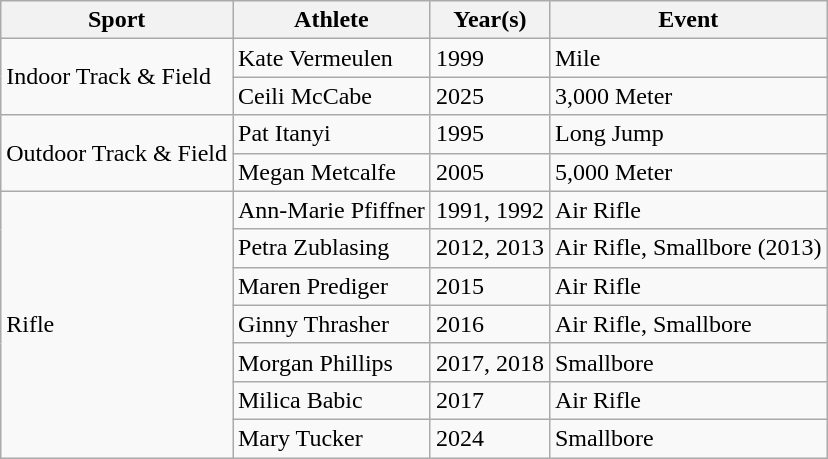<table class="wikitable">
<tr>
<th>Sport</th>
<th>Athlete</th>
<th>Year(s)</th>
<th>Event</th>
</tr>
<tr>
<td rowspan=2>Indoor Track & Field</td>
<td>Kate Vermeulen</td>
<td>1999</td>
<td>Mile</td>
</tr>
<tr>
<td>Ceili McCabe</td>
<td>2025</td>
<td>3,000 Meter</td>
</tr>
<tr>
<td rowspan=2>Outdoor Track & Field</td>
<td>Pat Itanyi</td>
<td>1995</td>
<td>Long Jump</td>
</tr>
<tr>
<td>Megan Metcalfe</td>
<td>2005</td>
<td>5,000 Meter</td>
</tr>
<tr>
<td rowspan=7>Rifle</td>
<td>Ann-Marie Pfiffner</td>
<td>1991, 1992</td>
<td>Air Rifle</td>
</tr>
<tr>
<td>Petra Zublasing</td>
<td>2012, 2013</td>
<td>Air Rifle, Smallbore (2013)</td>
</tr>
<tr>
<td>Maren Prediger</td>
<td>2015</td>
<td>Air Rifle</td>
</tr>
<tr>
<td>Ginny Thrasher</td>
<td>2016</td>
<td>Air Rifle, Smallbore</td>
</tr>
<tr>
<td>Morgan Phillips</td>
<td>2017, 2018</td>
<td>Smallbore</td>
</tr>
<tr>
<td>Milica Babic</td>
<td>2017</td>
<td>Air Rifle</td>
</tr>
<tr>
<td>Mary Tucker</td>
<td>2024</td>
<td>Smallbore</td>
</tr>
</table>
